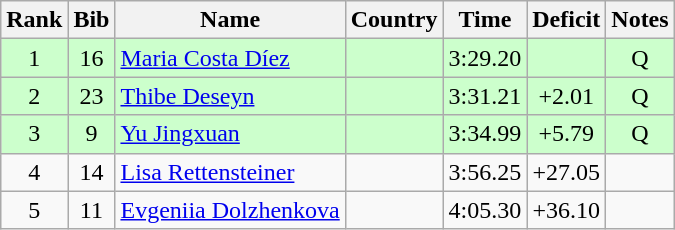<table class="wikitable" style="text-align:center;">
<tr>
<th>Rank</th>
<th>Bib</th>
<th>Name</th>
<th>Country</th>
<th>Time</th>
<th>Deficit</th>
<th>Notes</th>
</tr>
<tr bgcolor=ccffcc>
<td>1</td>
<td>16</td>
<td align=left><a href='#'>Maria Costa Díez</a></td>
<td align=left></td>
<td>3:29.20</td>
<td></td>
<td>Q</td>
</tr>
<tr bgcolor=ccffcc>
<td>2</td>
<td>23</td>
<td align=left><a href='#'>Thibe Deseyn</a></td>
<td align=left></td>
<td>3:31.21</td>
<td>+2.01</td>
<td>Q</td>
</tr>
<tr bgcolor=ccffcc>
<td>3</td>
<td>9</td>
<td align=left><a href='#'>Yu Jingxuan</a></td>
<td align=left></td>
<td>3:34.99</td>
<td>+5.79</td>
<td>Q</td>
</tr>
<tr>
<td>4</td>
<td>14</td>
<td align=left><a href='#'>Lisa Rettensteiner</a></td>
<td align=left></td>
<td>3:56.25</td>
<td>+27.05</td>
<td></td>
</tr>
<tr>
<td>5</td>
<td>11</td>
<td align=left><a href='#'>Evgeniia Dolzhenkova</a></td>
<td align=left></td>
<td>4:05.30</td>
<td>+36.10</td>
<td></td>
</tr>
</table>
